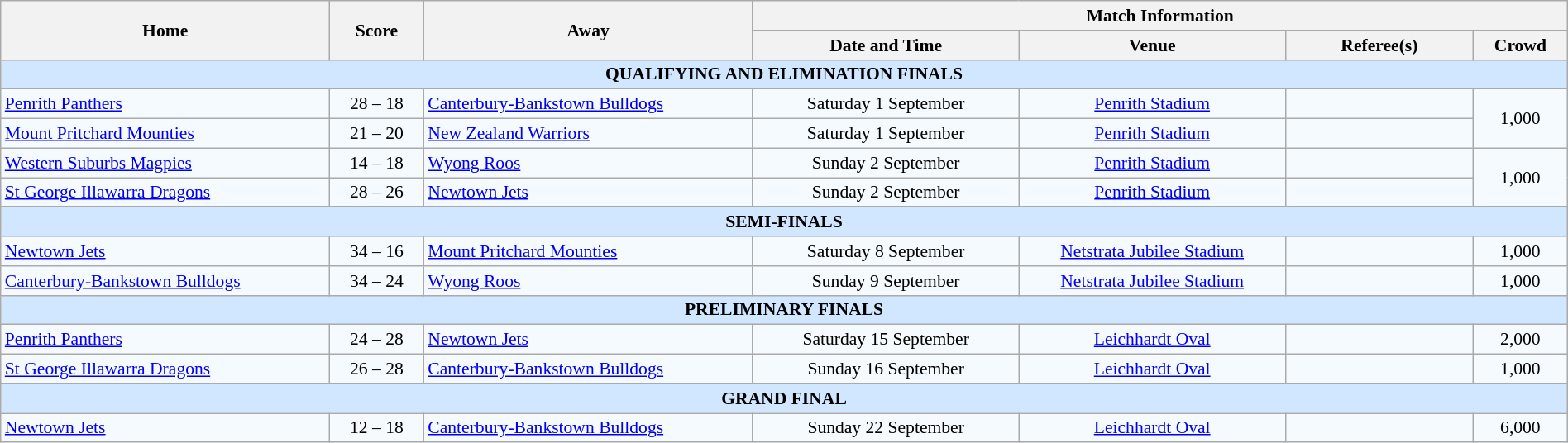<table class="wikitable" style="border-collapse:collapse; font-size:90%; text-align:center; width:100%;">
<tr>
<th rowspan="2" style="width:21%;">Home</th>
<th rowspan="2" style="width:6%;">Score</th>
<th rowspan="2" style="width:21%;">Away</th>
<th colspan="4">Match Information</th>
</tr>
<tr style="background:#efefef;">
<th width="17%">Date and Time</th>
<th width="17%">Venue</th>
<th width="12%">Referee(s)</th>
<th width="8%">Crowd</th>
</tr>
<tr style="background:#d0e7ff;">
<td colspan="7"><strong>QUALIFYING AND ELIMINATION FINALS</strong></td>
</tr>
<tr style="background:#f5faff;">
<td align="left"> <a href='#'>Penrith Panthers</a></td>
<td>28 – 18</td>
<td align="left"> <a href='#'>Canterbury-Bankstown Bulldogs</a></td>
<td>Saturday 1 September</td>
<td><a href='#'>Penrith Stadium</a></td>
<td></td>
<td rowspan="2">1,000</td>
</tr>
<tr style="background:#f5faff;">
<td align="left"> <a href='#'>Mount Pritchard Mounties</a></td>
<td>21 – 20</td>
<td align="left"> <a href='#'>New Zealand Warriors</a></td>
<td>Saturday 1 September</td>
<td><a href='#'>Penrith Stadium</a></td>
<td></td>
</tr>
<tr style="background:#f5faff;">
<td align="left"> <a href='#'>Western Suburbs Magpies</a></td>
<td>14 – 18</td>
<td align="left"> <a href='#'>Wyong Roos</a></td>
<td>Sunday 2 September</td>
<td><a href='#'>Penrith Stadium</a></td>
<td></td>
<td rowspan="2">1,000</td>
</tr>
<tr style="background:#f5faff;">
<td align="left"> <a href='#'>St George Illawarra Dragons</a></td>
<td>28 – 26</td>
<td align="left"> <a href='#'>Newtown Jets</a></td>
<td>Sunday 2 September</td>
<td><a href='#'>Penrith Stadium</a></td>
<td></td>
</tr>
<tr style="background:#d0e7ff;">
<td colspan="7"><strong>SEMI-FINALS</strong></td>
</tr>
<tr style="background:#f5faff;">
<td align="left"> <a href='#'>Newtown Jets</a></td>
<td>34 – 16</td>
<td align="left"> <a href='#'>Mount Pritchard Mounties</a></td>
<td>Saturday 8 September</td>
<td><a href='#'>Netstrata Jubilee Stadium</a></td>
<td></td>
<td>1,000</td>
</tr>
<tr style="background:#f5faff;">
<td align="left"> <a href='#'>Canterbury-Bankstown Bulldogs</a></td>
<td>34 – 24</td>
<td align="left"> <a href='#'>Wyong Roos</a></td>
<td>Sunday 9 September</td>
<td><a href='#'>Netstrata Jubilee Stadium</a></td>
<td></td>
<td>1,000</td>
</tr>
<tr style="background:#d0e7ff;">
<td colspan="7"><strong>PRELIMINARY FINALS</strong></td>
</tr>
<tr style="background:#f5faff;">
<td align="left"> <a href='#'>Penrith Panthers</a></td>
<td>24 – 28</td>
<td align="left"> <a href='#'>Newtown Jets</a></td>
<td>Saturday 15 September</td>
<td><a href='#'>Leichhardt Oval</a></td>
<td></td>
<td>2,000</td>
</tr>
<tr style="background:#f5faff;">
<td align="left"> <a href='#'>St George Illawarra Dragons</a></td>
<td>26 – 28</td>
<td align="left"> <a href='#'>Canterbury-Bankstown Bulldogs</a></td>
<td>Sunday 16 September</td>
<td><a href='#'>Leichhardt Oval</a></td>
<td></td>
<td>1,000</td>
</tr>
<tr style="background:#d0e7ff;">
<td colspan="7"><strong>GRAND FINAL</strong></td>
</tr>
<tr style="background:#f5faff;">
<td align="left"> <a href='#'>Newtown Jets</a></td>
<td>12 – 18</td>
<td align="left"> <a href='#'>Canterbury-Bankstown Bulldogs</a></td>
<td>Sunday 22 September</td>
<td><a href='#'>Leichhardt Oval</a></td>
<td></td>
<td>6,000</td>
</tr>
</table>
